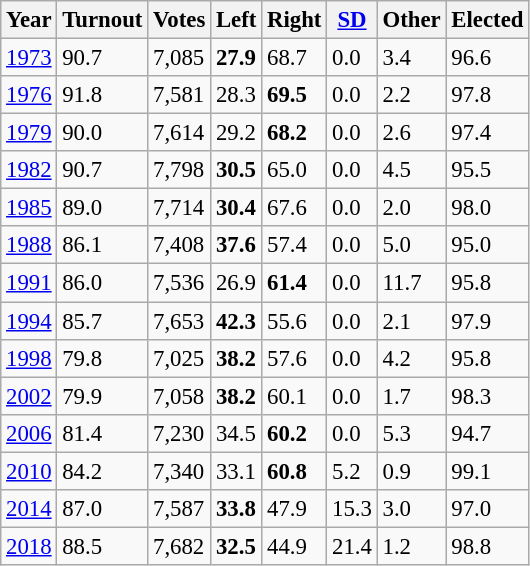<table class="wikitable sortable" style="font-size: 95%;">
<tr>
<th>Year</th>
<th>Turnout</th>
<th>Votes</th>
<th>Left</th>
<th>Right</th>
<th><a href='#'>SD</a></th>
<th>Other</th>
<th>Elected</th>
</tr>
<tr>
<td><a href='#'>1973</a></td>
<td>90.7</td>
<td>7,085</td>
<td><strong>27.9</strong></td>
<td>68.7</td>
<td>0.0</td>
<td>3.4</td>
<td>96.6</td>
</tr>
<tr>
<td><a href='#'>1976</a></td>
<td>91.8</td>
<td>7,581</td>
<td>28.3</td>
<td><strong>69.5</strong></td>
<td>0.0</td>
<td>2.2</td>
<td>97.8</td>
</tr>
<tr>
<td><a href='#'>1979</a></td>
<td>90.0</td>
<td>7,614</td>
<td>29.2</td>
<td><strong>68.2</strong></td>
<td>0.0</td>
<td>2.6</td>
<td>97.4</td>
</tr>
<tr>
<td><a href='#'>1982</a></td>
<td>90.7</td>
<td>7,798</td>
<td><strong>30.5</strong></td>
<td>65.0</td>
<td>0.0</td>
<td>4.5</td>
<td>95.5</td>
</tr>
<tr>
<td><a href='#'>1985</a></td>
<td>89.0</td>
<td>7,714</td>
<td><strong>30.4</strong></td>
<td>67.6</td>
<td>0.0</td>
<td>2.0</td>
<td>98.0</td>
</tr>
<tr>
<td><a href='#'>1988</a></td>
<td>86.1</td>
<td>7,408</td>
<td><strong>37.6</strong></td>
<td>57.4</td>
<td>0.0</td>
<td>5.0</td>
<td>95.0</td>
</tr>
<tr>
<td><a href='#'>1991</a></td>
<td>86.0</td>
<td>7,536</td>
<td>26.9</td>
<td><strong>61.4</strong></td>
<td>0.0</td>
<td>11.7</td>
<td>95.8</td>
</tr>
<tr>
<td><a href='#'>1994</a></td>
<td>85.7</td>
<td>7,653</td>
<td><strong>42.3</strong></td>
<td>55.6</td>
<td>0.0</td>
<td>2.1</td>
<td>97.9</td>
</tr>
<tr>
<td><a href='#'>1998</a></td>
<td>79.8</td>
<td>7,025</td>
<td><strong>38.2</strong></td>
<td>57.6</td>
<td>0.0</td>
<td>4.2</td>
<td>95.8</td>
</tr>
<tr>
<td><a href='#'>2002</a></td>
<td>79.9</td>
<td>7,058</td>
<td><strong>38.2</strong></td>
<td>60.1</td>
<td>0.0</td>
<td>1.7</td>
<td>98.3</td>
</tr>
<tr>
<td><a href='#'>2006</a></td>
<td>81.4</td>
<td>7,230</td>
<td>34.5</td>
<td><strong>60.2</strong></td>
<td>0.0</td>
<td>5.3</td>
<td>94.7</td>
</tr>
<tr>
<td><a href='#'>2010</a></td>
<td>84.2</td>
<td>7,340</td>
<td>33.1</td>
<td><strong>60.8</strong></td>
<td>5.2</td>
<td>0.9</td>
<td>99.1</td>
</tr>
<tr>
<td><a href='#'>2014</a></td>
<td>87.0</td>
<td>7,587</td>
<td><strong>33.8</strong></td>
<td>47.9</td>
<td>15.3</td>
<td>3.0</td>
<td>97.0</td>
</tr>
<tr>
<td><a href='#'>2018</a></td>
<td>88.5</td>
<td>7,682</td>
<td><strong>32.5</strong></td>
<td>44.9</td>
<td>21.4</td>
<td>1.2</td>
<td>98.8</td>
</tr>
</table>
